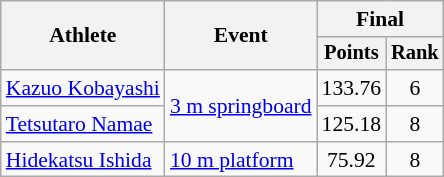<table class="wikitable" style="font-size:90%;">
<tr>
<th rowspan=2>Athlete</th>
<th rowspan=2>Event</th>
<th colspan=2>Final</th>
</tr>
<tr style="font-size:95%">
<th>Points</th>
<th>Rank</th>
</tr>
<tr align=center>
<td align=left><a href='#'>Kazuo Kobayashi</a></td>
<td align=left rowspan=2><a href='#'>3 m springboard</a></td>
<td>133.76</td>
<td>6</td>
</tr>
<tr align=center>
<td align=left><a href='#'>Tetsutaro Namae</a></td>
<td>125.18</td>
<td>8</td>
</tr>
<tr align=center>
<td align=left><a href='#'>Hidekatsu Ishida</a></td>
<td align=left><a href='#'>10 m platform</a></td>
<td>75.92</td>
<td>8</td>
</tr>
</table>
